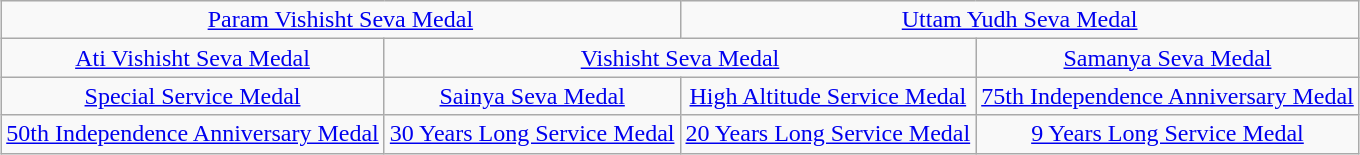<table class="wikitable" style="margin:1em auto; text-align:center;">
<tr>
<td colspan="2"><a href='#'>Param Vishisht Seva Medal</a></td>
<td colspan="2"><a href='#'>Uttam Yudh Seva Medal</a></td>
</tr>
<tr>
<td><a href='#'>Ati Vishisht Seva Medal</a></td>
<td colspan="2"><a href='#'>Vishisht Seva Medal</a></td>
<td><a href='#'>Samanya Seva Medal</a></td>
</tr>
<tr>
<td><a href='#'>Special Service Medal</a></td>
<td><a href='#'>Sainya Seva Medal</a></td>
<td><a href='#'>High Altitude Service Medal</a></td>
<td><a href='#'>75th Independence Anniversary Medal</a></td>
</tr>
<tr>
<td><a href='#'>50th Independence Anniversary Medal</a></td>
<td><a href='#'>30 Years Long Service Medal</a></td>
<td><a href='#'>20 Years Long Service Medal</a></td>
<td><a href='#'>9 Years Long Service Medal</a></td>
</tr>
</table>
